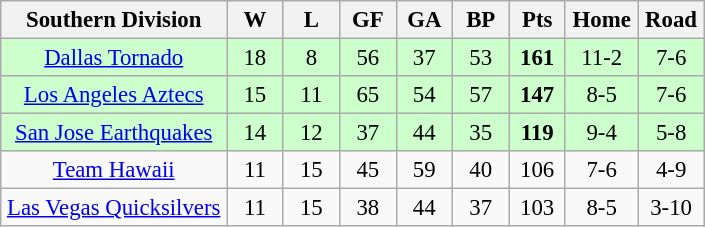<table class="wikitable"  style="width:470px; font-size:95%; text-align:center;">
<tr>
<th style="width:30%;">Southern Division</th>
<th style="width:7.5%;">W</th>
<th style="width:7.5%;">L</th>
<th style="width:7.5%;">GF</th>
<th style="width:7.5%;">GA</th>
<th style="width:7.5%;">BP</th>
<th style="width:7.5%;">Pts</th>
<th style="width:7.5%;">Home</th>
<th style="width:7.5%;">Road</th>
</tr>
<tr style="background:#cfc;">
<td><a href='#'>Dallas Tornado</a></td>
<td>18</td>
<td>8</td>
<td>56</td>
<td>37</td>
<td>53</td>
<td><strong>161</strong></td>
<td>11-2</td>
<td>7-6</td>
</tr>
<tr style="background:#cfc;">
<td><a href='#'>Los Angeles Aztecs</a></td>
<td>15</td>
<td>11</td>
<td>65</td>
<td>54</td>
<td>57</td>
<td><strong>147</strong></td>
<td>8-5</td>
<td>7-6</td>
</tr>
<tr style="background:#cfc;">
<td><a href='#'>San Jose Earthquakes</a></td>
<td>14</td>
<td>12</td>
<td>37</td>
<td>44</td>
<td>35</td>
<td><strong>119</strong></td>
<td>9-4</td>
<td>5-8</td>
</tr>
<tr>
<td><a href='#'>Team Hawaii</a></td>
<td>11</td>
<td>15</td>
<td>45</td>
<td>59</td>
<td>40</td>
<td>106</td>
<td>7-6</td>
<td>4-9</td>
</tr>
<tr>
<td><a href='#'>Las Vegas Quicksilvers</a></td>
<td>11</td>
<td>15</td>
<td>38</td>
<td>44</td>
<td>37</td>
<td>103</td>
<td>8-5</td>
<td>3-10</td>
</tr>
</table>
